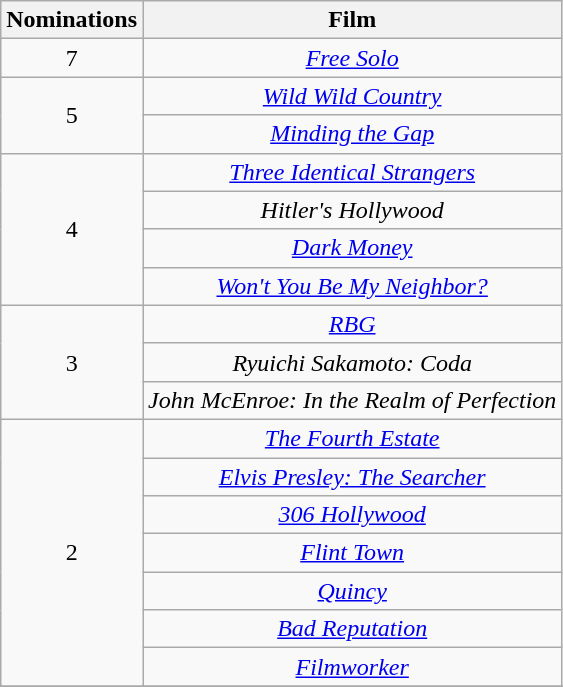<table class="wikitable" rowspan="2" style="text-align:center;" background: #f6e39c;>
<tr>
<th scope="col" style="width:55px;">Nominations</th>
<th scope="col" style="text-align:center;">Film</th>
</tr>
<tr>
<td rowspan=1 style="text-align:center">7</td>
<td><em><a href='#'>Free Solo</a></em></td>
</tr>
<tr>
<td rowspan=2 style="text-align:center">5</td>
<td><em><a href='#'>Wild Wild Country</a></em></td>
</tr>
<tr>
<td><em><a href='#'>Minding the Gap</a></em></td>
</tr>
<tr>
<td rowspan=4 style="text-align:center">4</td>
<td><em><a href='#'>Three Identical Strangers</a></em></td>
</tr>
<tr>
<td><em>Hitler's Hollywood </em></td>
</tr>
<tr>
<td><em><a href='#'>Dark Money</a></em></td>
</tr>
<tr>
<td><em><a href='#'>Won't You Be My Neighbor?</a></em></td>
</tr>
<tr>
<td rowspan=3 style="text-align:center">3</td>
<td><em><a href='#'>RBG</a></em></td>
</tr>
<tr>
<td><em>Ryuichi Sakamoto: Coda</em></td>
</tr>
<tr>
<td><em>John McEnroe: In the Realm of Perfection </em></td>
</tr>
<tr>
<td rowspan=7 style="text-align:center">2</td>
<td><em><a href='#'>The Fourth Estate</a></em></td>
</tr>
<tr>
<td><em><a href='#'>Elvis Presley: The Searcher</a></em></td>
</tr>
<tr>
<td><em><a href='#'>306 Hollywood</a></em></td>
</tr>
<tr>
<td><em><a href='#'>Flint Town</a></em></td>
</tr>
<tr>
<td><em><a href='#'>Quincy</a></em></td>
</tr>
<tr>
<td><em><a href='#'>Bad Reputation</a></em></td>
</tr>
<tr>
<td><em><a href='#'>Filmworker</a></em></td>
</tr>
<tr>
</tr>
</table>
